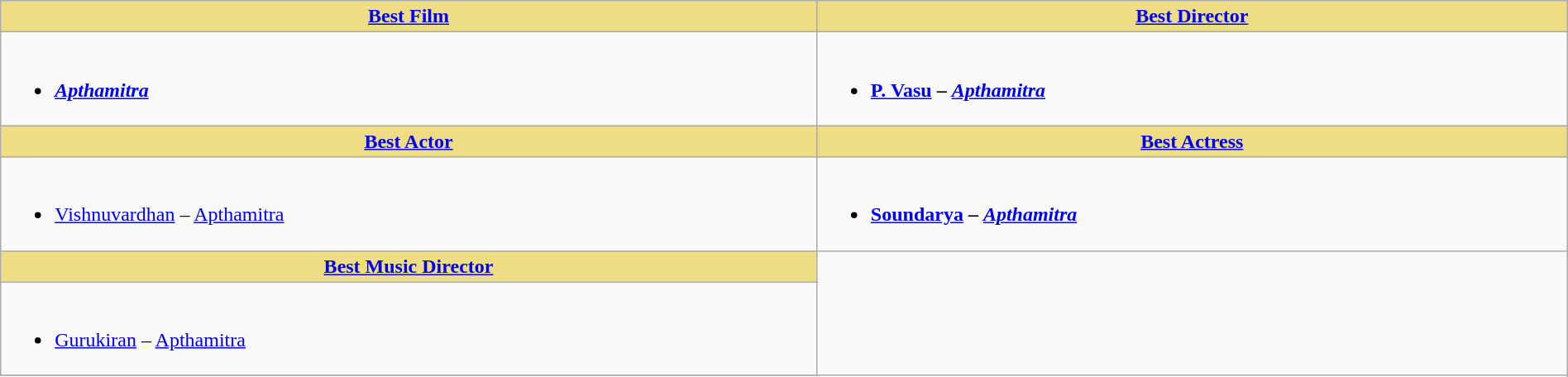<table class="wikitable" width =100%|>
<tr>
<th ! style="background:#eedd82; text-align:center;"><a href='#'>Best Film</a></th>
<th ! style="background:#eedd82; text-align:center;"><a href='#'>Best Director</a></th>
</tr>
<tr>
<td valign="top"><br><ul><li><strong><em><a href='#'>Apthamitra</a></em></strong></li></ul></td>
<td valign="top"><br><ul><li><strong><a href='#'>P. Vasu</a> – <em><a href='#'>Apthamitra</a><strong><em></li></ul></td>
</tr>
<tr>
<th ! style="background:#eedd82; text-align:center;"><a href='#'>Best Actor</a></th>
<th ! style="background:#eedd82; text-align:center;"><a href='#'>Best Actress</a></th>
</tr>
<tr>
<td><br><ul><li></strong><a href='#'>Vishnuvardhan</a> – </em><a href='#'>Apthamitra</a></em></strong></li></ul></td>
<td><br><ul><li><strong><a href='#'>Soundarya</a> – <em><a href='#'>Apthamitra</a><strong><em></li></ul></td>
</tr>
<tr>
<th ! style="background:#eedd82; text-align:center;"><a href='#'>Best Music Director</a></th>
</tr>
<tr>
<td><br><ul><li></strong><a href='#'>Gurukiran</a> – </em><a href='#'>Apthamitra</a></em></strong></li></ul></td>
</tr>
<tr>
</tr>
</table>
